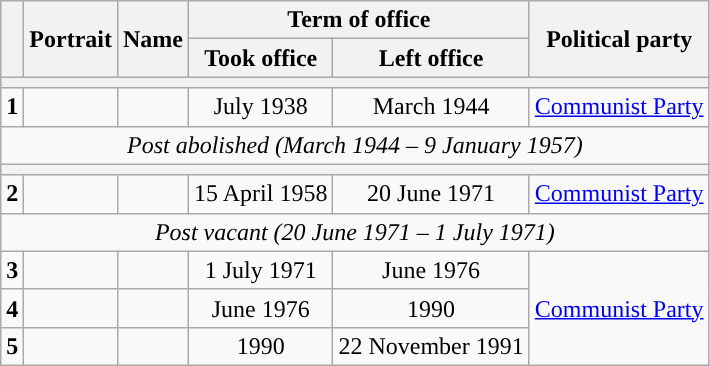<table class="wikitable" style="text-align:center">
<tr>
<th rowspan=2></th>
<th rowspan=2>Portrait</th>
<th rowspan=2>Name<br></th>
<th colspan=2>Term of office</th>
<th rowspan=2>Political party</th>
</tr>
<tr>
<th>Took office</th>
<th>Left office</th>
</tr>
<tr>
<th colspan="6"></th>
</tr>
<tr>
<td style="background: "><strong>1</strong></td>
<td></td>
<td><br></td>
<td>July 1938</td>
<td>March 1944</td>
<td><a href='#'>Communist Party</a></td>
</tr>
<tr>
<td colspan="6"><em>Post abolished (March 1944 – 9 January 1957)</em></td>
</tr>
<tr>
<th colspan="6"></th>
</tr>
<tr>
<td style="background: "><strong>2</strong></td>
<td></td>
<td><br></td>
<td>15 April 1958</td>
<td>20 June 1971</td>
<td><a href='#'>Communist Party</a></td>
</tr>
<tr>
<td colspan="6"><em>Post vacant (20 June 1971 – 1 July 1971)</em></td>
</tr>
<tr>
<td style="background: "><strong>3</strong></td>
<td></td>
<td><br></td>
<td>1 July 1971</td>
<td>June 1976</td>
<td rowspan="3"><a href='#'>Communist Party</a></td>
</tr>
<tr>
<td style="background: "><strong>4</strong></td>
<td></td>
<td><br></td>
<td>June 1976</td>
<td>1990</td>
</tr>
<tr>
<td style="background: "><strong>5</strong></td>
<td></td>
<td><br></td>
<td>1990</td>
<td>22 November 1991</td>
</tr>
</table>
